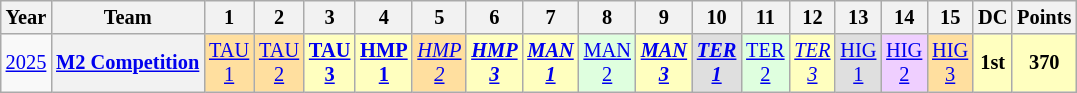<table class="wikitable" style="text-align:center; font-size:85%">
<tr>
<th>Year</th>
<th>Team</th>
<th>1</th>
<th>2</th>
<th>3</th>
<th>4</th>
<th>5</th>
<th>6</th>
<th>7</th>
<th>8</th>
<th>9</th>
<th>10</th>
<th>11</th>
<th>12</th>
<th>13</th>
<th>14</th>
<th>15</th>
<th>DC</th>
<th>Points</th>
</tr>
<tr>
<td id=2025R><a href='#'>2025</a></td>
<th><a href='#'>M2 Competition</a></th>
<td style="background:#FFDF9F;"><a href='#'>TAU<br>1</a><br></td>
<td style="background:#FFDF9F;"><a href='#'>TAU<br>2</a><br></td>
<td style="background:#FFFFBF;"><strong><a href='#'>TAU<br>3</a></strong><br></td>
<td style="background:#FFFFBF;"><strong><a href='#'>HMP<br>1</a></strong><br></td>
<td style="background:#FFDF9F;"><em><a href='#'>HMP<br>2</a></em><br></td>
<td style="background:#FFFFBF;"><strong><em><a href='#'>HMP<br>3</a></em></strong><br></td>
<td style="background:#FFFFBF;"><strong><em><a href='#'>MAN<br>1</a></em></strong><br></td>
<td style="background:#DFFFDF;"><a href='#'>MAN<br>2</a><br></td>
<td style="background:#FFFFBF;"><strong><em><a href='#'>MAN<br>3</a></em></strong><br></td>
<td style="background:#DFDFDF;"><strong><em><a href='#'>TER<br>1</a></em></strong><br></td>
<td style="background:#DFFFDF;"><a href='#'>TER<br>2</a><br></td>
<td style="background:#FFFFBF;"><em><a href='#'>TER<br>3</a></em><br></td>
<td style="background:#DFDFDF;"><a href='#'>HIG<br>1</a><br></td>
<td style="background:#EFCFFF;"><a href='#'>HIG<br>2</a><br></td>
<td style="background:#FFDF9F;"><a href='#'>HIG<br>3</a><br></td>
<th style="background:#FFFFBF;">1st</th>
<th style="background:#FFFFBF;">370</th>
</tr>
</table>
